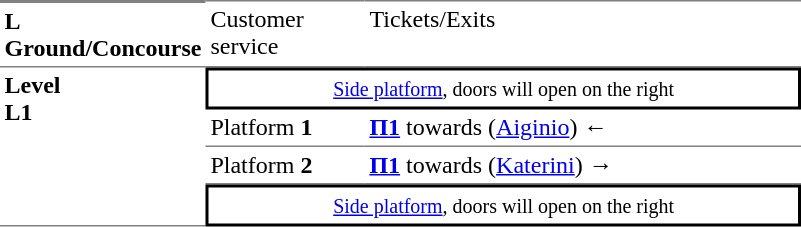<table table border=0 cellspacing=0 cellpadding=3>
<tr>
<td style="border-bottom:solid 1px gray;border-top:solid 2px gray;" width=50 valign=top><strong>L<br>Ground/Concourse</strong></td>
<td style="border-top:solid 1px gray;border-bottom:solid 1px gray;" width=100 valign=top>Customer service</td>
<td style="border-top:solid 1px gray;border-bottom:solid 1px gray;" width=285 valign=top>Tickets/Exits</td>
</tr>
<tr>
<td style="border-bottom:solid 1px gray;" rowspan=4 valign=top><strong>Level<br>L1</strong></td>
<td style="border-top:solid 2px black;border-right:solid 2px black;border-left:solid 2px black;border-bottom:solid 2px black;text-align:center;" colspan=2><small><a href='#'>Side platform</a>, doors will open on the right</small></td>
</tr>
<tr>
<td style="border-bottom:solid 1px gray;">Platform <span><strong>1</strong></span></td>
<td style="border-bottom:solid 1px gray;"><span><a href='#'><span><strong>Π1</strong></span></a></span>  towards  (<a href='#'>Aiginio</a>) ←</td>
</tr>
<tr>
<td style="border-bottom:solid 1px gray;">Platform <span><strong>2</strong></span></td>
<td style="border-bottom:solid 1px gray;"><span><a href='#'><span><strong>Π1</strong></span></a></span>  towards  (<a href='#'>Katerini</a>) →</td>
</tr>
<tr>
<td style="border-top:solid 2px black;border-left:solid 2px black;border-right:solid 2px black;border-bottom:solid 2px black;text-align:center;" colspan=2><small><a href='#'>Side platform</a>, doors will open on the right</small></td>
</tr>
</table>
